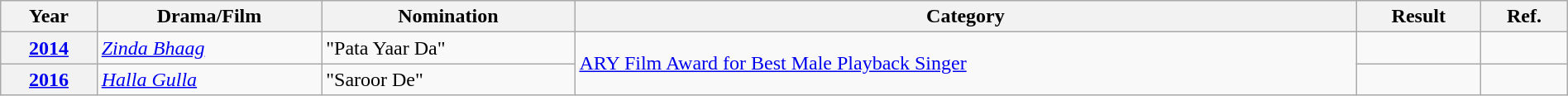<table class="wikitable plainrowheaders" width="100%" "textcolor:#000;">
<tr>
<th>Year</th>
<th>Drama/Film</th>
<th>Nomination</th>
<th>Category</th>
<th>Result</th>
<th>Ref.</th>
</tr>
<tr>
<th><a href='#'>2014</a></th>
<td><em><a href='#'>Zinda Bhaag</a></em></td>
<td>"Pata Yaar Da"</td>
<td rowspan="2"><a href='#'>ARY Film Award for Best Male Playback Singer</a></td>
<td></td>
<td></td>
</tr>
<tr>
<th><a href='#'>2016</a></th>
<td><em><a href='#'>Halla Gulla</a></em></td>
<td>"Saroor De"</td>
<td></td>
<td></td>
</tr>
</table>
